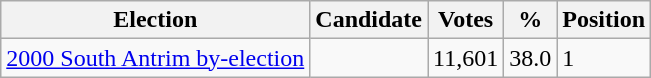<table class="wikitable sortable">
<tr>
<th>Election</th>
<th>Candidate</th>
<th>Votes</th>
<th>%</th>
<th>Position</th>
</tr>
<tr>
<td><a href='#'>2000 South Antrim by-election</a></td>
<td></td>
<td>11,601</td>
<td>38.0</td>
<td>1</td>
</tr>
</table>
